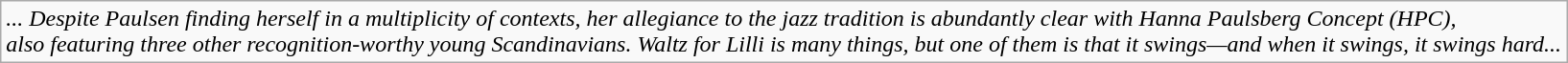<table class="wikitable">
<tr>
<td><em>... Despite Paulsen finding herself in a multiplicity of contexts, her allegiance to the jazz tradition is abundantly clear with Hanna Paulsberg Concept (HPC), <br>also featuring three other recognition-worthy young Scandinavians. Waltz for Lilli is many things, but one of them is that it swings—and when it swings, it swings hard...</em></td>
</tr>
</table>
